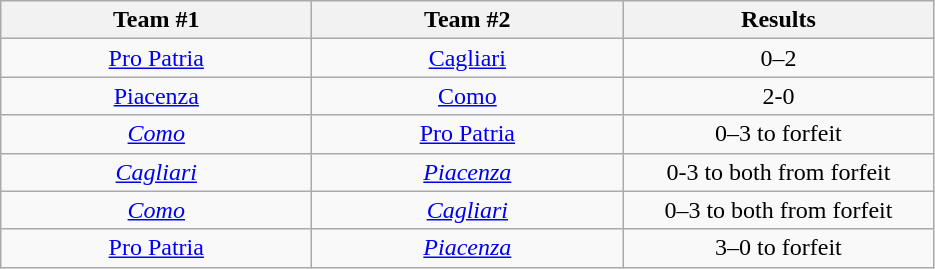<table class="wikitable" style="text-align:center">
<tr>
<th width=200>Team #1</th>
<th width=200>Team #2</th>
<th width=200>Results</th>
</tr>
<tr>
<td><a href='#'>Pro Patria</a></td>
<td><a href='#'>Cagliari</a></td>
<td>0–2</td>
</tr>
<tr>
<td><a href='#'>Piacenza</a></td>
<td><a href='#'>Como</a></td>
<td>2-0</td>
</tr>
<tr>
<td><em><a href='#'>Como</a></em></td>
<td><a href='#'>Pro Patria</a></td>
<td>0–3 to forfeit</td>
</tr>
<tr>
<td><em><a href='#'>Cagliari</a></em></td>
<td><em><a href='#'>Piacenza</a></em></td>
<td>0-3 to both from forfeit</td>
</tr>
<tr>
<td><em><a href='#'>Como</a></em></td>
<td><em><a href='#'>Cagliari</a></em></td>
<td>0–3 to both from forfeit</td>
</tr>
<tr>
<td><a href='#'>Pro Patria</a></td>
<td><em><a href='#'>Piacenza</a></em></td>
<td>3–0 to forfeit</td>
</tr>
</table>
